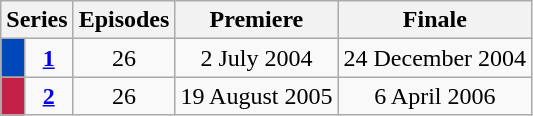<table class="wikitable">
<tr>
<th colspan="2">Series</th>
<th>Episodes</th>
<th>Premiere</th>
<th>Finale</th>
</tr>
<tr>
<td style="background-color: #0048BA; color: #100; text-align: center; top"></td>
<td style="text-align: center; top"><strong><a href='#'>1</a></strong></td>
<td style="text-align: center; top">26</td>
<td style="text-align: center; top">2 July 2004</td>
<td style="text-align: center; top">24 December 2004</td>
</tr>
<tr>
<td style="background-color: #C32148; color: #100; text-align: center; top"></td>
<td style="text-align: center; top"><strong><a href='#'>2</a></strong></td>
<td style="text-align: center; top">26</td>
<td style="text-align: center; top">19 August 2005</td>
<td style="text-align: center; top">6 April 2006</td>
</tr>
</table>
